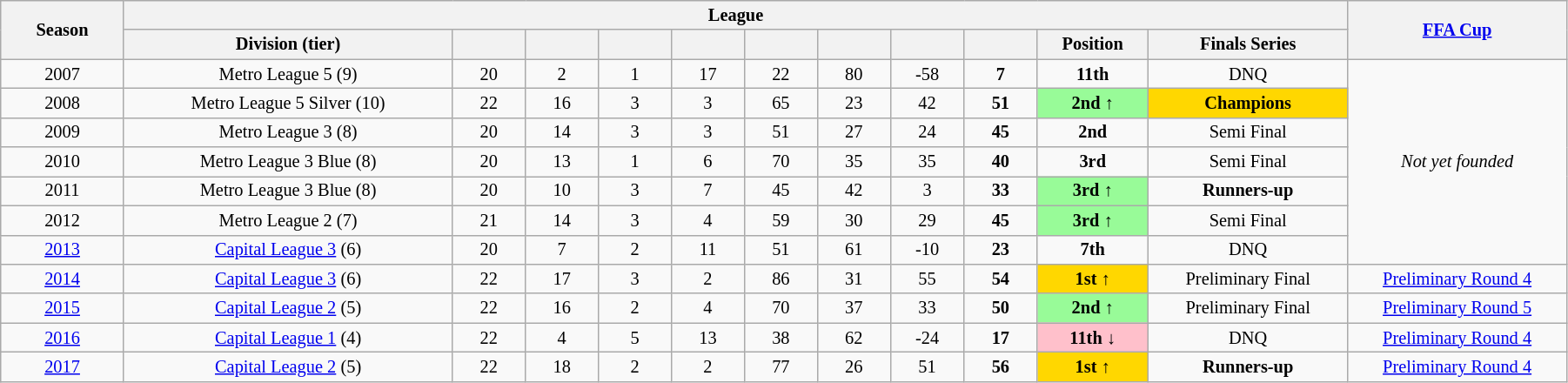<table class="wikitable" style="text-align:center; font-size:85%;width:95%; text-align:center">
<tr>
<th rowspan=2 width=3%>Season</th>
<th rowspan=1 colspan=11 width=28%>League</th>
<th rowspan=2 width=6%><a href='#'>FFA Cup</a></th>
</tr>
<tr>
<th width=9%>Division (tier)</th>
<th width=2%></th>
<th width=2%></th>
<th width=2%></th>
<th width=2%></th>
<th width=2%></th>
<th width=2%></th>
<th width=2%></th>
<th width=2%></th>
<th width=2%>Position</th>
<th width=5%>Finals Series</th>
</tr>
<tr>
<td>2007</td>
<td>Metro League 5 (9)</td>
<td>20</td>
<td>2</td>
<td>1</td>
<td>17</td>
<td>22</td>
<td>80</td>
<td>-58</td>
<td><strong>7</strong></td>
<td><strong>11th</strong></td>
<td>DNQ</td>
<td rowspan=7><em>Not yet founded</em></td>
</tr>
<tr>
<td>2008</td>
<td>Metro League 5 Silver (10)</td>
<td>22</td>
<td>16</td>
<td>3</td>
<td>3</td>
<td>65</td>
<td>23</td>
<td>42</td>
<td><strong>51</strong></td>
<td bgcolor=palegreen><strong>2nd ↑</strong></td>
<td bgcolor=gold><strong>Champions</strong></td>
</tr>
<tr>
<td>2009</td>
<td>Metro League 3 (8)</td>
<td>20</td>
<td>14</td>
<td>3</td>
<td>3</td>
<td>51</td>
<td>27</td>
<td>24</td>
<td><strong>45</strong></td>
<td><strong>2nd</strong></td>
<td>Semi Final</td>
</tr>
<tr>
<td>2010</td>
<td>Metro League 3 Blue (8)</td>
<td>20</td>
<td>13</td>
<td>1</td>
<td>6</td>
<td>70</td>
<td>35</td>
<td>35</td>
<td><strong>40</strong></td>
<td><strong>3rd</strong></td>
<td>Semi Final</td>
</tr>
<tr>
<td>2011</td>
<td>Metro League 3 Blue (8)</td>
<td>20</td>
<td>10</td>
<td>3</td>
<td>7</td>
<td>45</td>
<td>42</td>
<td>3</td>
<td><strong>33</strong></td>
<td bgcolor=palegreen><strong>3rd ↑</strong></td>
<td><strong>Runners-up</strong></td>
</tr>
<tr>
<td>2012</td>
<td>Metro League 2 (7)</td>
<td>21</td>
<td>14</td>
<td>3</td>
<td>4</td>
<td>59</td>
<td>30</td>
<td>29</td>
<td><strong>45</strong></td>
<td bgcolor=palegreen><strong>3rd ↑</strong></td>
<td>Semi Final</td>
</tr>
<tr>
<td><a href='#'>2013</a></td>
<td><a href='#'>Capital League 3</a>  (6)</td>
<td>20</td>
<td>7</td>
<td>2</td>
<td>11</td>
<td>51</td>
<td>61</td>
<td>-10</td>
<td><strong>23</strong></td>
<td><strong>7th</strong></td>
<td>DNQ</td>
</tr>
<tr>
<td><a href='#'>2014</a></td>
<td><a href='#'>Capital League 3</a>  (6)</td>
<td>22</td>
<td>17</td>
<td>3</td>
<td>2</td>
<td>86</td>
<td>31</td>
<td>55</td>
<td><strong>54</strong></td>
<td bgcolor=gold><strong>1st ↑</strong></td>
<td>Preliminary Final</td>
<td><a href='#'>Preliminary Round 4</a></td>
</tr>
<tr>
<td><a href='#'>2015</a></td>
<td><a href='#'>Capital League 2</a>  (5)</td>
<td>22</td>
<td>16</td>
<td>2</td>
<td>4</td>
<td>70</td>
<td>37</td>
<td>33</td>
<td><strong>50</strong></td>
<td bgcolor=palegreen><strong>2nd ↑</strong></td>
<td>Preliminary Final</td>
<td><a href='#'>Preliminary Round 5</a></td>
</tr>
<tr>
<td><a href='#'>2016</a></td>
<td><a href='#'>Capital League 1</a>  (4)</td>
<td>22</td>
<td>4</td>
<td>5</td>
<td>13</td>
<td>38</td>
<td>62</td>
<td>-24</td>
<td><strong>17</strong></td>
<td bgcolor=pink><strong>11th ↓</strong></td>
<td>DNQ</td>
<td><a href='#'>Preliminary Round 4</a></td>
</tr>
<tr>
<td><a href='#'>2017</a></td>
<td><a href='#'>Capital League 2</a>  (5)</td>
<td>22</td>
<td>18</td>
<td>2</td>
<td>2</td>
<td>77</td>
<td>26</td>
<td>51</td>
<td><strong>56</strong></td>
<td bgcolor=gold><strong>1st ↑</strong></td>
<td><strong>Runners-up</strong></td>
<td><a href='#'>Preliminary Round 4</a></td>
</tr>
</table>
